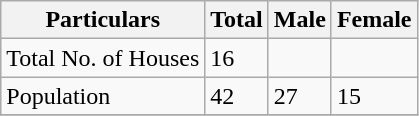<table class="wikitable sortable">
<tr>
<th>Particulars</th>
<th>Total</th>
<th>Male</th>
<th>Female</th>
</tr>
<tr>
<td>Total No. of Houses</td>
<td>16</td>
<td></td>
<td></td>
</tr>
<tr>
<td>Population</td>
<td>42</td>
<td>27</td>
<td>15</td>
</tr>
<tr>
</tr>
</table>
